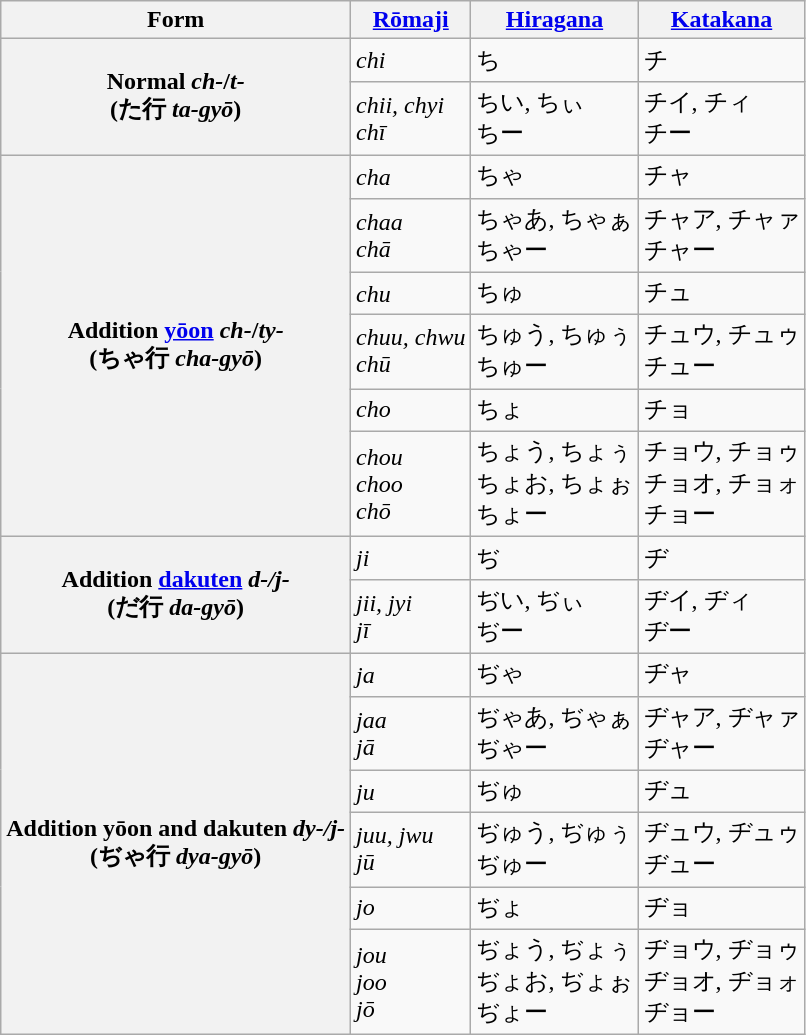<table class="wikitable">
<tr>
<th>Form</th>
<th><a href='#'>Rōmaji</a></th>
<th><a href='#'>Hiragana</a></th>
<th><a href='#'>Katakana</a></th>
</tr>
<tr>
<th rowspan="2">Normal <em>ch-</em>/<em>t-</em><br>(た行 <em>ta-gyō</em>)</th>
<td><em>chi</em></td>
<td>ち</td>
<td>チ</td>
</tr>
<tr>
<td><em>chii, chyi</em><br><em>chī</em></td>
<td>ちい, ちぃ<br>ちー</td>
<td>チイ, チィ<br>チー</td>
</tr>
<tr>
<th rowspan="6">Addition <a href='#'>yōon</a> <em>ch-</em>/<em>ty-</em><br>(ちゃ行 <em>cha-gyō</em>)</th>
<td><em>cha</em></td>
<td>ちゃ</td>
<td>チャ</td>
</tr>
<tr>
<td><em>chaa</em><br><em>chā</em></td>
<td>ちゃあ, ちゃぁ<br>ちゃー</td>
<td>チャア, チャァ<br>チャー</td>
</tr>
<tr>
<td><em>chu</em></td>
<td>ちゅ</td>
<td>チュ</td>
</tr>
<tr>
<td><em>chuu, chwu</em><br><em>chū</em></td>
<td>ちゅう, ちゅぅ<br>ちゅー</td>
<td>チュウ, チュゥ<br>チュー</td>
</tr>
<tr>
<td><em>cho</em></td>
<td>ちょ</td>
<td>チョ</td>
</tr>
<tr>
<td><em>chou</em><br><em>choo</em><br><em>chō</em></td>
<td>ちょう, ちょぅ<br>ちょお, ちょぉ<br>ちょー</td>
<td>チョウ, チョゥ<br>チョオ, チョォ<br>チョー</td>
</tr>
<tr>
<th rowspan="2">Addition <a href='#'>dakuten</a> <em>d-/j-</em><br>(だ行 <em>da-gyō</em>)</th>
<td><em>ji</em></td>
<td>ぢ</td>
<td>ヂ</td>
</tr>
<tr>
<td><em>jii, jyi</em><br><em>jī</em></td>
<td>ぢい, ぢぃ<br>ぢー</td>
<td>ヂイ, ヂィ<br>ヂー</td>
</tr>
<tr>
<th rowspan="6">Addition yōon and dakuten <em>dy-/j-</em><br>(ぢゃ行 <em>dya-gyō</em>)</th>
<td><em>ja</em></td>
<td>ぢゃ</td>
<td>ヂャ</td>
</tr>
<tr>
<td><em>jaa</em><br><em>jā</em></td>
<td>ぢゃあ, ぢゃぁ<br>ぢゃー</td>
<td>ヂャア, ヂャァ<br>ヂャー</td>
</tr>
<tr>
<td><em>ju</em></td>
<td>ぢゅ</td>
<td>ヂュ</td>
</tr>
<tr>
<td><em>juu, jwu</em><br><em>jū</em></td>
<td>ぢゅう, ぢゅぅ<br>ぢゅー</td>
<td>ヂュウ, ヂュゥ<br>ヂュー</td>
</tr>
<tr>
<td><em>jo</em></td>
<td>ぢょ</td>
<td>ヂョ</td>
</tr>
<tr>
<td><em>jou</em><br><em>joo</em><br><em>jō</em></td>
<td>ぢょう, ぢょぅ<br>ぢょお, ぢょぉ<br>ぢょー</td>
<td>ヂョウ, ヂョゥ<br>ヂョオ, ヂョォ<br>ヂョー</td>
</tr>
</table>
